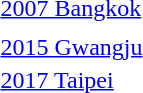<table>
<tr>
<td> <a href='#'>2007 Bangkok</a></td>
<td></td>
<td></td>
<td></td>
</tr>
<tr>
<td></td>
<td></td>
<td></td>
<td></td>
</tr>
<tr>
<td> <a href='#'>2015 Gwangju</a></td>
<td></td>
<td></td>
<td></td>
</tr>
<tr>
<td> <a href='#'>2017 Taipei</a></td>
<td></td>
<td></td>
<td></td>
</tr>
</table>
